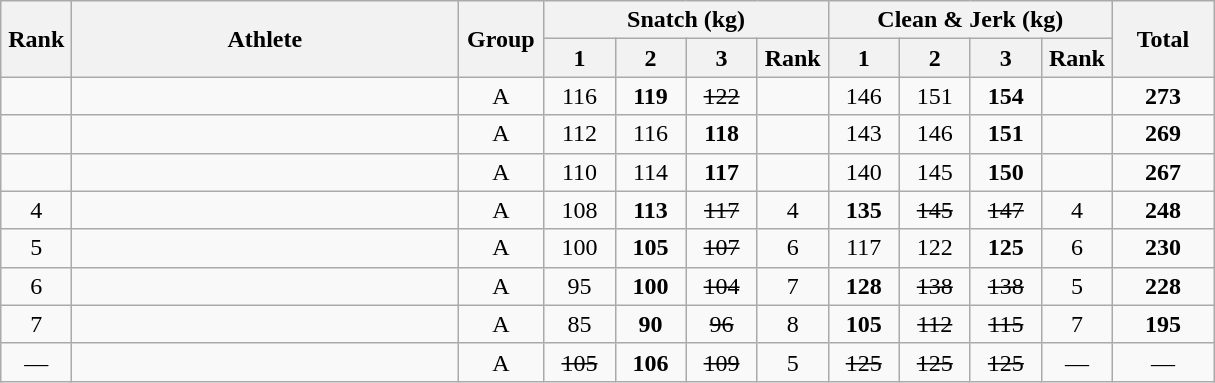<table class = "wikitable" style="text-align:center;">
<tr>
<th rowspan=2 width=40>Rank</th>
<th rowspan=2 width=250>Athlete</th>
<th rowspan=2 width=50>Group</th>
<th colspan=4>Snatch (kg)</th>
<th colspan=4>Clean & Jerk (kg)</th>
<th rowspan=2 width=60>Total</th>
</tr>
<tr>
<th width=40>1</th>
<th width=40>2</th>
<th width=40>3</th>
<th width=40>Rank</th>
<th width=40>1</th>
<th width=40>2</th>
<th width=40>3</th>
<th width=40>Rank</th>
</tr>
<tr>
<td></td>
<td align=left></td>
<td>A</td>
<td>116</td>
<td><strong>119</strong></td>
<td><s>122</s></td>
<td></td>
<td>146</td>
<td>151</td>
<td><strong>154</strong></td>
<td></td>
<td><strong>273</strong></td>
</tr>
<tr>
<td></td>
<td align=left></td>
<td>A</td>
<td>112</td>
<td>116</td>
<td><strong>118</strong></td>
<td></td>
<td>143</td>
<td>146</td>
<td><strong>151</strong></td>
<td></td>
<td><strong>269</strong></td>
</tr>
<tr>
<td></td>
<td align=left></td>
<td>A</td>
<td>110</td>
<td>114</td>
<td><strong>117</strong></td>
<td></td>
<td>140</td>
<td>145</td>
<td><strong>150</strong></td>
<td></td>
<td><strong>267</strong></td>
</tr>
<tr>
<td>4</td>
<td align=left></td>
<td>A</td>
<td>108</td>
<td><strong>113</strong></td>
<td><s>117</s></td>
<td>4</td>
<td><strong>135</strong></td>
<td><s>145</s></td>
<td><s>147</s></td>
<td>4</td>
<td><strong>248</strong></td>
</tr>
<tr>
<td>5</td>
<td align=left></td>
<td>A</td>
<td>100</td>
<td><strong>105</strong></td>
<td><s>107</s></td>
<td>6</td>
<td>117</td>
<td>122</td>
<td><strong>125</strong></td>
<td>6</td>
<td><strong>230</strong></td>
</tr>
<tr>
<td>6</td>
<td align=left></td>
<td>A</td>
<td>95</td>
<td><strong>100</strong></td>
<td><s>104</s></td>
<td>7</td>
<td><strong>128</strong></td>
<td><s>138</s></td>
<td><s>138</s></td>
<td>5</td>
<td><strong>228</strong></td>
</tr>
<tr>
<td>7</td>
<td align=left></td>
<td>A</td>
<td>85</td>
<td><strong>90</strong></td>
<td><s>96</s></td>
<td>8</td>
<td><strong>105</strong></td>
<td><s>112</s></td>
<td><s>115</s></td>
<td>7</td>
<td><strong>195</strong></td>
</tr>
<tr>
<td>—</td>
<td align=left></td>
<td>A</td>
<td><s>105</s></td>
<td><strong>106</strong></td>
<td><s>109</s></td>
<td>5</td>
<td><s>125</s></td>
<td><s>125</s></td>
<td><s>125</s></td>
<td>—</td>
<td>—</td>
</tr>
</table>
